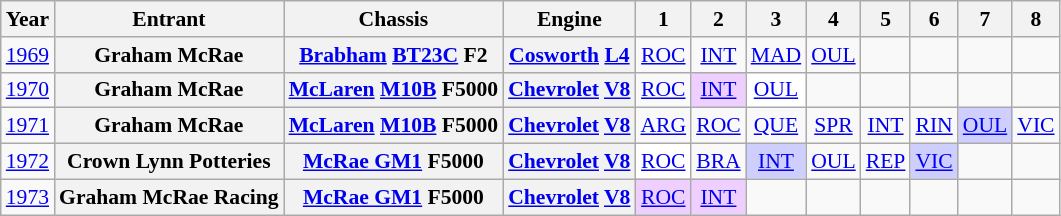<table class="wikitable" style="text-align:center; font-size:90%">
<tr>
<th>Year</th>
<th>Entrant</th>
<th>Chassis</th>
<th>Engine</th>
<th>1</th>
<th>2</th>
<th>3</th>
<th>4</th>
<th>5</th>
<th>6</th>
<th>7</th>
<th>8</th>
</tr>
<tr>
<td><a href='#'>1969</a></td>
<th>Graham McRae</th>
<th><a href='#'>Brabham</a> <a href='#'>BT23C</a> F2</th>
<th><a href='#'>Cosworth</a> <a href='#'>L4</a></th>
<td><a href='#'>ROC</a></td>
<td><a href='#'>INT</a></td>
<td><a href='#'>MAD</a><br></td>
<td><a href='#'>OUL</a></td>
<td></td>
<td></td>
<td></td>
<td></td>
</tr>
<tr>
<td><a href='#'>1970</a></td>
<th>Graham McRae</th>
<th><a href='#'>McLaren</a> <a href='#'>M10B</a> F5000</th>
<th><a href='#'>Chevrolet</a> <a href='#'>V8</a></th>
<td><a href='#'>ROC</a></td>
<td style="background:#EFCFFF;"><a href='#'>INT</a><br></td>
<td style="background:#FFFFFF;"><a href='#'>OUL</a><br></td>
<td></td>
<td></td>
<td></td>
<td></td>
<td></td>
</tr>
<tr>
<td><a href='#'>1971</a></td>
<th>Graham McRae</th>
<th><a href='#'>McLaren</a> <a href='#'>M10B</a> F5000</th>
<th><a href='#'>Chevrolet</a> <a href='#'>V8</a></th>
<td><a href='#'>ARG</a></td>
<td><a href='#'>ROC</a></td>
<td><a href='#'>QUE</a></td>
<td><a href='#'>SPR</a></td>
<td><a href='#'>INT</a></td>
<td><a href='#'>RIN</a></td>
<td style="background:#CFCFFF;"><a href='#'>OUL</a><br></td>
<td><a href='#'>VIC</a></td>
</tr>
<tr>
<td><a href='#'>1972</a></td>
<th>Crown Lynn Potteries</th>
<th><a href='#'>McRae GM1</a> F5000</th>
<th><a href='#'>Chevrolet</a> <a href='#'>V8</a></th>
<td style="background:#FFFFFF;"><a href='#'>ROC</a><br></td>
<td><a href='#'>BRA</a></td>
<td style="background:#CFCFFF;"><a href='#'>INT</a><br></td>
<td><a href='#'>OUL</a></td>
<td><a href='#'>REP</a></td>
<td style="background:#CFCFFF;"><a href='#'>VIC</a><br></td>
<td></td>
<td></td>
</tr>
<tr>
<td><a href='#'>1973</a></td>
<th>Graham McRae Racing</th>
<th><a href='#'>McRae GM1</a> F5000</th>
<th><a href='#'>Chevrolet</a> <a href='#'>V8</a></th>
<td style="background:#EFCFFF;"><a href='#'>ROC</a><br></td>
<td style="background:#EFCFFF;"><a href='#'>INT</a><br></td>
<td></td>
<td></td>
<td></td>
<td></td>
<td></td>
<td></td>
</tr>
</table>
